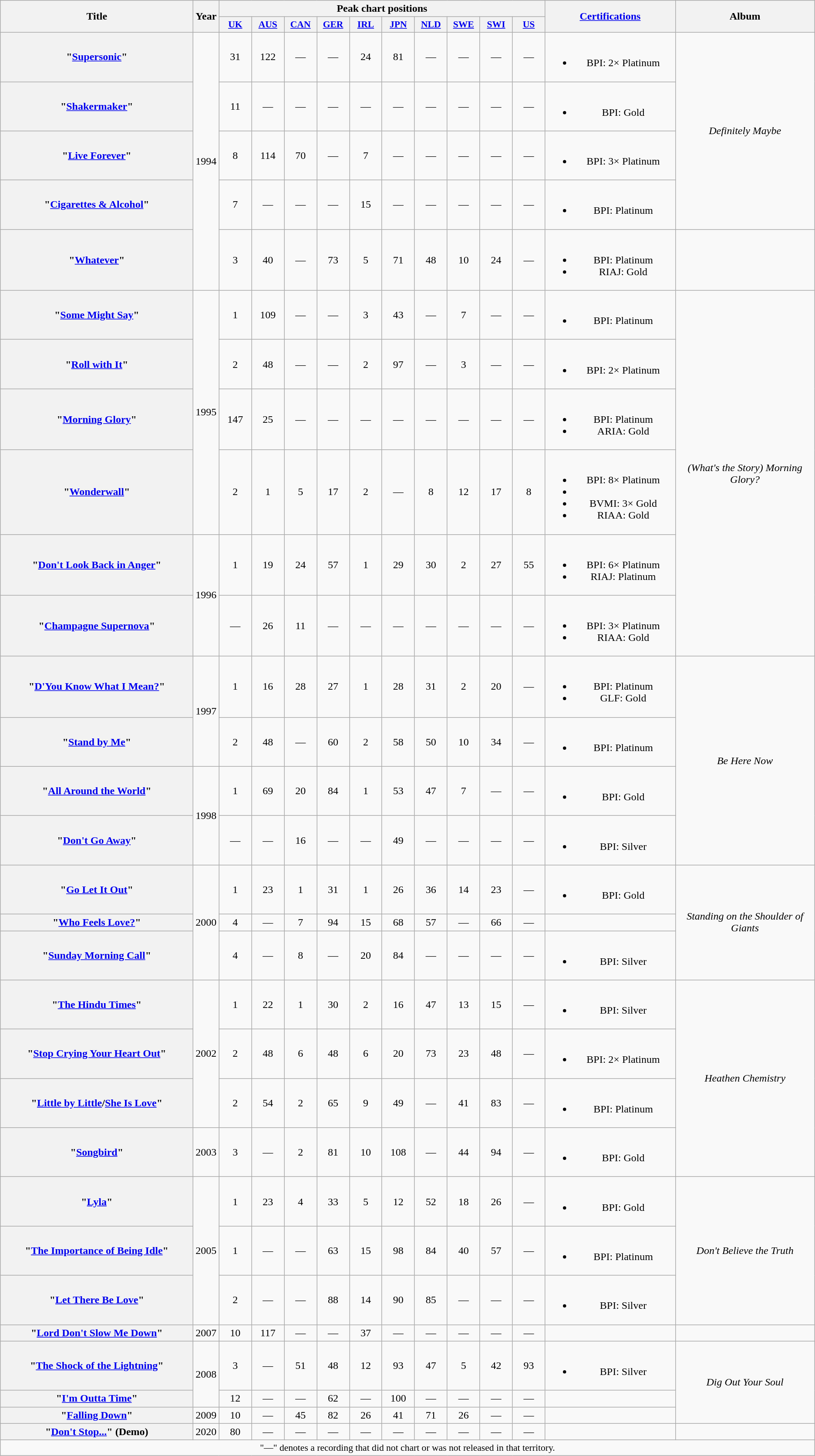<table class="wikitable plainrowheaders" style="text-align:center;">
<tr>
<th scope="col" rowspan="2" style="width:18em;">Title</th>
<th scope="col" rowspan="2">Year</th>
<th scope="col" colspan="10">Peak chart positions</th>
<th scope="col" rowspan="2" style="width:12em;"><a href='#'>Certifications</a></th>
<th scope="col" rowspan="2">Album</th>
</tr>
<tr>
<th scope="col" style="width:3em;font-size:90%;"><a href='#'>UK</a><br></th>
<th scope="col" style="width:3em;font-size:90%;"><a href='#'>AUS</a><br></th>
<th scope="col" style="width:3em;font-size:90%;"><a href='#'>CAN</a><br></th>
<th scope="col" style="width:3em;font-size:90%;"><a href='#'>GER</a><br></th>
<th scope="col" style="width:3em;font-size:90%;"><a href='#'>IRL</a><br></th>
<th scope="col" style="width:3em;font-size:90%;"><a href='#'>JPN</a><br></th>
<th scope="col" style="width:3em;font-size:90%;"><a href='#'>NLD</a><br></th>
<th scope="col" style="width:3em;font-size:90%;"><a href='#'>SWE</a><br></th>
<th scope="col" style="width:3em;font-size:90%;"><a href='#'>SWI</a><br></th>
<th scope="col" style="width:3em;font-size:90%;"><a href='#'>US</a><br></th>
</tr>
<tr>
<th scope="row">"<a href='#'>Supersonic</a>"</th>
<td rowspan="5">1994</td>
<td>31</td>
<td>122</td>
<td>—</td>
<td>—</td>
<td>24</td>
<td>81</td>
<td>—</td>
<td>—</td>
<td>—</td>
<td>—</td>
<td><br><ul><li>BPI: 2× Platinum</li></ul></td>
<td rowspan="4"><em>Definitely Maybe</em></td>
</tr>
<tr>
<th scope="row">"<a href='#'>Shakermaker</a>"</th>
<td>11</td>
<td>—</td>
<td>—</td>
<td>—</td>
<td>—</td>
<td>—</td>
<td>—</td>
<td>—</td>
<td>—</td>
<td>—</td>
<td><br><ul><li>BPI: Gold</li></ul></td>
</tr>
<tr>
<th scope="row">"<a href='#'>Live Forever</a>"</th>
<td>8</td>
<td>114</td>
<td>70</td>
<td>—</td>
<td>7</td>
<td>—</td>
<td>—</td>
<td>—</td>
<td>—</td>
<td>—</td>
<td><br><ul><li>BPI: 3× Platinum</li></ul></td>
</tr>
<tr>
<th scope="row">"<a href='#'>Cigarettes & Alcohol</a>"</th>
<td>7</td>
<td>—</td>
<td>—</td>
<td>—</td>
<td>15</td>
<td>—</td>
<td>—</td>
<td>—</td>
<td>—</td>
<td>—</td>
<td><br><ul><li>BPI: Platinum</li></ul></td>
</tr>
<tr>
<th scope="row">"<a href='#'>Whatever</a>"</th>
<td>3</td>
<td>40</td>
<td>—</td>
<td>73</td>
<td>5</td>
<td>71</td>
<td>48</td>
<td>10</td>
<td>24</td>
<td>—</td>
<td><br><ul><li>BPI: Platinum</li><li>RIAJ: Gold</li></ul></td>
<td></td>
</tr>
<tr>
<th scope="row">"<a href='#'>Some Might Say</a>"</th>
<td rowspan="4">1995</td>
<td>1</td>
<td>109</td>
<td>—</td>
<td>—</td>
<td>3</td>
<td>43</td>
<td>—</td>
<td>7</td>
<td>—</td>
<td>—</td>
<td><br><ul><li>BPI: Platinum</li></ul></td>
<td rowspan="6"><em>(What's the Story) Morning Glory?</em></td>
</tr>
<tr>
<th scope="row">"<a href='#'>Roll with It</a>"</th>
<td>2</td>
<td>48</td>
<td>—</td>
<td>—</td>
<td>2</td>
<td>97</td>
<td>—</td>
<td>3</td>
<td>—</td>
<td>—</td>
<td><br><ul><li>BPI: 2× Platinum</li></ul></td>
</tr>
<tr>
<th scope="row">"<a href='#'>Morning Glory</a>"</th>
<td>147</td>
<td>25</td>
<td>—</td>
<td>—</td>
<td>—</td>
<td>—</td>
<td>—</td>
<td>—</td>
<td>—</td>
<td>—</td>
<td><br><ul><li>BPI: Platinum</li><li>ARIA: Gold</li></ul></td>
</tr>
<tr>
<th scope="row">"<a href='#'>Wonderwall</a>"</th>
<td>2</td>
<td>1</td>
<td>5</td>
<td>17</td>
<td>2</td>
<td>—</td>
<td>8</td>
<td>12</td>
<td>17</td>
<td>8</td>
<td><br><ul><li>BPI: 8× Platinum</li><li></li><li>BVMI: 3× Gold</li><li>RIAA: Gold</li></ul></td>
</tr>
<tr>
<th scope="row">"<a href='#'>Don't Look Back in Anger</a>"</th>
<td rowspan="2">1996</td>
<td>1</td>
<td>19</td>
<td>24</td>
<td>57</td>
<td>1</td>
<td>29</td>
<td>30</td>
<td>2</td>
<td>27</td>
<td>55</td>
<td><br><ul><li>BPI: 6× Platinum</li><li>RIAJ: Platinum</li></ul></td>
</tr>
<tr>
<th scope="row">"<a href='#'>Champagne Supernova</a>"</th>
<td>—</td>
<td>26</td>
<td>11</td>
<td>—</td>
<td>—</td>
<td>—</td>
<td>—</td>
<td>—</td>
<td>—</td>
<td>—</td>
<td><br><ul><li>BPI: 3× Platinum</li><li>RIAA: Gold</li></ul></td>
</tr>
<tr>
<th scope="row">"<a href='#'>D'You Know What I Mean?</a>"</th>
<td rowspan="2">1997</td>
<td>1</td>
<td>16</td>
<td>28</td>
<td>27</td>
<td>1</td>
<td>28</td>
<td>31</td>
<td>2</td>
<td>20</td>
<td>—</td>
<td><br><ul><li>BPI: Platinum</li><li>GLF: Gold</li></ul></td>
<td rowspan="4"><em>Be Here Now</em></td>
</tr>
<tr>
<th scope="row">"<a href='#'>Stand by Me</a>"</th>
<td>2</td>
<td>48</td>
<td>—</td>
<td>60</td>
<td>2</td>
<td>58</td>
<td>50</td>
<td>10</td>
<td>34</td>
<td>—</td>
<td><br><ul><li>BPI: Platinum</li></ul></td>
</tr>
<tr>
<th scope="row">"<a href='#'>All Around the World</a>"</th>
<td rowspan="2">1998</td>
<td>1</td>
<td>69</td>
<td>20</td>
<td>84</td>
<td>1</td>
<td>53</td>
<td>47</td>
<td>7</td>
<td>—</td>
<td>—</td>
<td><br><ul><li>BPI: Gold</li></ul></td>
</tr>
<tr>
<th scope="row">"<a href='#'>Don't Go Away</a>"</th>
<td>—</td>
<td>—</td>
<td>16</td>
<td>—</td>
<td>—</td>
<td>49</td>
<td>—</td>
<td>—</td>
<td>—</td>
<td>—</td>
<td><br><ul><li>BPI: Silver</li></ul></td>
</tr>
<tr>
<th scope="row">"<a href='#'>Go Let It Out</a>"</th>
<td rowspan="3">2000</td>
<td>1</td>
<td>23</td>
<td>1</td>
<td>31</td>
<td>1</td>
<td>26</td>
<td>36</td>
<td>14</td>
<td>23</td>
<td>—</td>
<td><br><ul><li>BPI: Gold</li></ul></td>
<td rowspan="3"><em>Standing on the Shoulder of Giants</em></td>
</tr>
<tr>
<th scope="row">"<a href='#'>Who Feels Love?</a>"</th>
<td>4</td>
<td>—</td>
<td>7</td>
<td>94</td>
<td>15</td>
<td>68</td>
<td>57</td>
<td>—</td>
<td>66</td>
<td>—</td>
<td></td>
</tr>
<tr>
<th scope="row">"<a href='#'>Sunday Morning Call</a>"</th>
<td>4</td>
<td>—</td>
<td>8</td>
<td>—</td>
<td>20</td>
<td>84</td>
<td>—</td>
<td>—</td>
<td>—</td>
<td>—</td>
<td><br><ul><li>BPI: Silver</li></ul></td>
</tr>
<tr>
<th scope="row">"<a href='#'>The Hindu Times</a>"</th>
<td rowspan="3">2002</td>
<td>1</td>
<td>22</td>
<td>1</td>
<td>30</td>
<td>2</td>
<td>16</td>
<td>47</td>
<td>13</td>
<td>15</td>
<td>—</td>
<td><br><ul><li>BPI: Silver</li></ul></td>
<td rowspan="4"><em>Heathen Chemistry</em></td>
</tr>
<tr>
<th scope="row">"<a href='#'>Stop Crying Your Heart Out</a>"</th>
<td>2</td>
<td>48</td>
<td>6</td>
<td>48</td>
<td>6</td>
<td>20</td>
<td>73</td>
<td>23</td>
<td>48</td>
<td>—</td>
<td><br><ul><li>BPI: 2× Platinum</li></ul></td>
</tr>
<tr>
<th scope="row">"<a href='#'>Little by Little</a>/<a href='#'>She Is Love</a>"</th>
<td>2</td>
<td>54</td>
<td>2</td>
<td>65</td>
<td>9</td>
<td>49</td>
<td>—</td>
<td>41</td>
<td>83</td>
<td>—</td>
<td><br><ul><li>BPI: Platinum</li></ul></td>
</tr>
<tr>
<th scope="row">"<a href='#'>Songbird</a>"</th>
<td>2003</td>
<td>3</td>
<td>—</td>
<td>2</td>
<td>81</td>
<td>10</td>
<td>108</td>
<td>—</td>
<td>44</td>
<td>94</td>
<td>—</td>
<td><br><ul><li>BPI: Gold</li></ul></td>
</tr>
<tr>
<th scope="row">"<a href='#'>Lyla</a>"</th>
<td rowspan="3">2005</td>
<td>1</td>
<td>23</td>
<td>4</td>
<td>33</td>
<td>5</td>
<td>12</td>
<td>52</td>
<td>18</td>
<td>26</td>
<td>—</td>
<td><br><ul><li>BPI: Gold</li></ul></td>
<td rowspan="3"><em>Don't Believe the Truth</em></td>
</tr>
<tr>
<th scope="row">"<a href='#'>The Importance of Being Idle</a>"</th>
<td>1</td>
<td>—</td>
<td>—</td>
<td>63</td>
<td>15</td>
<td>98</td>
<td>84</td>
<td>40</td>
<td>57</td>
<td>—</td>
<td><br><ul><li>BPI: Platinum</li></ul></td>
</tr>
<tr>
<th scope="row">"<a href='#'>Let There Be Love</a>"</th>
<td>2</td>
<td>—</td>
<td>—</td>
<td>88</td>
<td>14</td>
<td>90</td>
<td>85</td>
<td>—</td>
<td>—</td>
<td>—</td>
<td><br><ul><li>BPI: Silver</li></ul></td>
</tr>
<tr>
<th scope="row">"<a href='#'>Lord Don't Slow Me Down</a>"</th>
<td>2007</td>
<td>10</td>
<td>117</td>
<td>—</td>
<td>—</td>
<td>37</td>
<td>—</td>
<td>—</td>
<td>—</td>
<td>—</td>
<td>—</td>
<td></td>
<td></td>
</tr>
<tr>
<th scope="row">"<a href='#'>The Shock of the Lightning</a>"</th>
<td rowspan="2">2008</td>
<td>3</td>
<td>—</td>
<td>51</td>
<td>48</td>
<td>12</td>
<td>93</td>
<td>47</td>
<td>5</td>
<td>42</td>
<td>93</td>
<td><br><ul><li>BPI: Silver</li></ul></td>
<td rowspan="3"><em>Dig Out Your Soul</em></td>
</tr>
<tr>
<th scope="row">"<a href='#'>I'm Outta Time</a>"</th>
<td>12</td>
<td>—</td>
<td>—</td>
<td>62</td>
<td>—</td>
<td>100</td>
<td>—</td>
<td>—</td>
<td>—</td>
<td>—</td>
<td></td>
</tr>
<tr>
<th scope="row">"<a href='#'>Falling Down</a>"</th>
<td>2009</td>
<td>10</td>
<td>—</td>
<td>45</td>
<td>82</td>
<td>26</td>
<td>41</td>
<td>71</td>
<td>26</td>
<td>—</td>
<td>—</td>
</tr>
<tr>
<th scope="row">"<a href='#'>Don't Stop...</a>" (Demo)</th>
<td>2020</td>
<td>80</td>
<td>—</td>
<td>—</td>
<td>—</td>
<td>—</td>
<td>—</td>
<td>—</td>
<td>—</td>
<td>—</td>
<td>—</td>
<td></td>
<td></td>
</tr>
<tr>
<td colspan="14" style="font-size:90%">"—" denotes a recording that did not chart or was not released in that territory.</td>
</tr>
</table>
